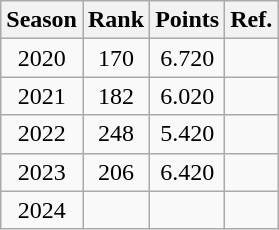<table class="wikitable plainrowheaders sortable" style="text-align:center">
<tr>
<th>Season</th>
<th>Rank</th>
<th>Points</th>
<th>Ref.</th>
</tr>
<tr>
<td>2020</td>
<td>170 </td>
<td>6.720</td>
<td></td>
</tr>
<tr>
<td>2021</td>
<td>182 </td>
<td>6.020</td>
<td></td>
</tr>
<tr>
<td>2022</td>
<td>248 </td>
<td>5.420</td>
<td></td>
</tr>
<tr>
<td>2023</td>
<td>206 </td>
<td>6.420</td>
<td></td>
</tr>
<tr>
<td>2024</td>
<td></td>
<td></td>
<td></td>
</tr>
</table>
